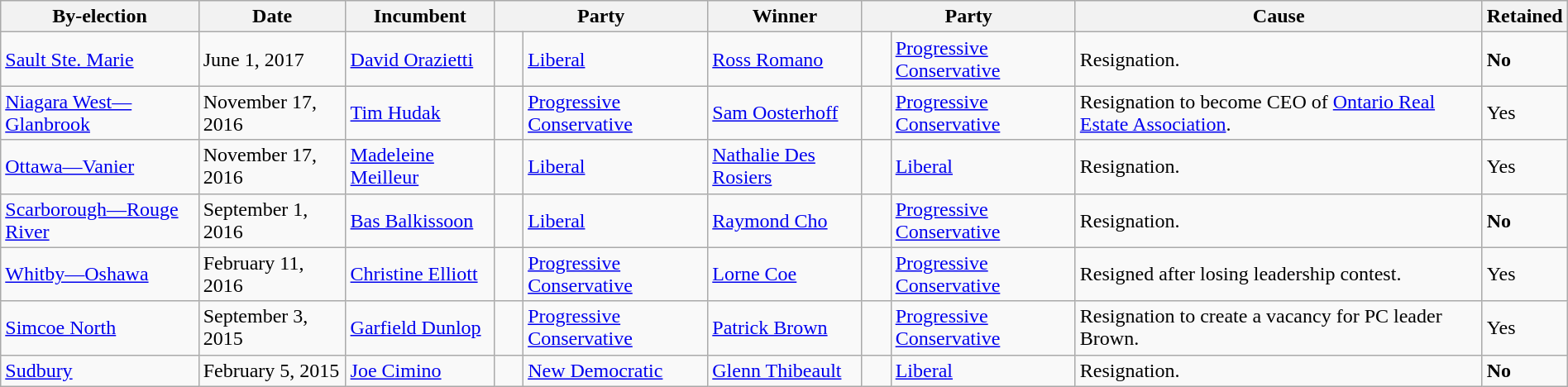<table class=wikitable style="width:100%">
<tr>
<th>By-election</th>
<th>Date</th>
<th>Incumbent</th>
<th colspan=2>Party</th>
<th>Winner</th>
<th colspan=2>Party</th>
<th>Cause</th>
<th>Retained</th>
</tr>
<tr>
<td><a href='#'>Sault Ste. Marie</a></td>
<td>June 1, 2017</td>
<td><a href='#'>David Orazietti</a></td>
<td>    </td>
<td><a href='#'>Liberal</a></td>
<td><a href='#'>Ross Romano</a></td>
<td>    </td>
<td><a href='#'>Progressive Conservative</a></td>
<td>Resignation.</td>
<td><strong>No</strong></td>
</tr>
<tr>
<td><a href='#'>Niagara West—Glanbrook</a></td>
<td>November 17, 2016</td>
<td><a href='#'>Tim Hudak</a></td>
<td>    </td>
<td><a href='#'>Progressive Conservative</a></td>
<td><a href='#'>Sam Oosterhoff</a></td>
<td>    </td>
<td><a href='#'>Progressive Conservative</a></td>
<td>Resignation to become CEO of <a href='#'>Ontario Real Estate Association</a>.</td>
<td>Yes</td>
</tr>
<tr>
<td><a href='#'>Ottawa—Vanier</a></td>
<td>November 17, 2016</td>
<td><a href='#'>Madeleine Meilleur</a></td>
<td>    </td>
<td><a href='#'>Liberal</a></td>
<td><a href='#'>Nathalie Des Rosiers</a></td>
<td>    </td>
<td><a href='#'>Liberal</a></td>
<td>Resignation.</td>
<td>Yes</td>
</tr>
<tr>
<td><a href='#'>Scarborough—Rouge River</a></td>
<td>September 1, 2016</td>
<td><a href='#'>Bas Balkissoon</a></td>
<td>    </td>
<td><a href='#'>Liberal</a></td>
<td><a href='#'>Raymond Cho</a></td>
<td>    </td>
<td><a href='#'>Progressive Conservative</a></td>
<td>Resignation.</td>
<td><strong>No</strong></td>
</tr>
<tr>
<td><a href='#'>Whitby—Oshawa</a></td>
<td>February 11, 2016</td>
<td><a href='#'>Christine Elliott</a></td>
<td>    </td>
<td><a href='#'>Progressive Conservative</a></td>
<td><a href='#'>Lorne Coe</a></td>
<td>    </td>
<td><a href='#'>Progressive Conservative</a></td>
<td>Resigned after losing leadership contest.</td>
<td>Yes</td>
</tr>
<tr>
<td><a href='#'>Simcoe North</a></td>
<td>September 3, 2015</td>
<td><a href='#'>Garfield Dunlop</a></td>
<td>    </td>
<td><a href='#'>Progressive Conservative</a></td>
<td><a href='#'>Patrick Brown</a></td>
<td>    </td>
<td><a href='#'>Progressive Conservative</a></td>
<td>Resignation to create a vacancy for PC leader Brown.</td>
<td>Yes</td>
</tr>
<tr>
<td><a href='#'>Sudbury</a></td>
<td>February 5, 2015</td>
<td><a href='#'>Joe Cimino</a></td>
<td>    </td>
<td><a href='#'>New Democratic</a></td>
<td><a href='#'>Glenn Thibeault</a></td>
<td>    </td>
<td><a href='#'>Liberal</a></td>
<td>Resignation.</td>
<td><strong>No</strong></td>
</tr>
</table>
